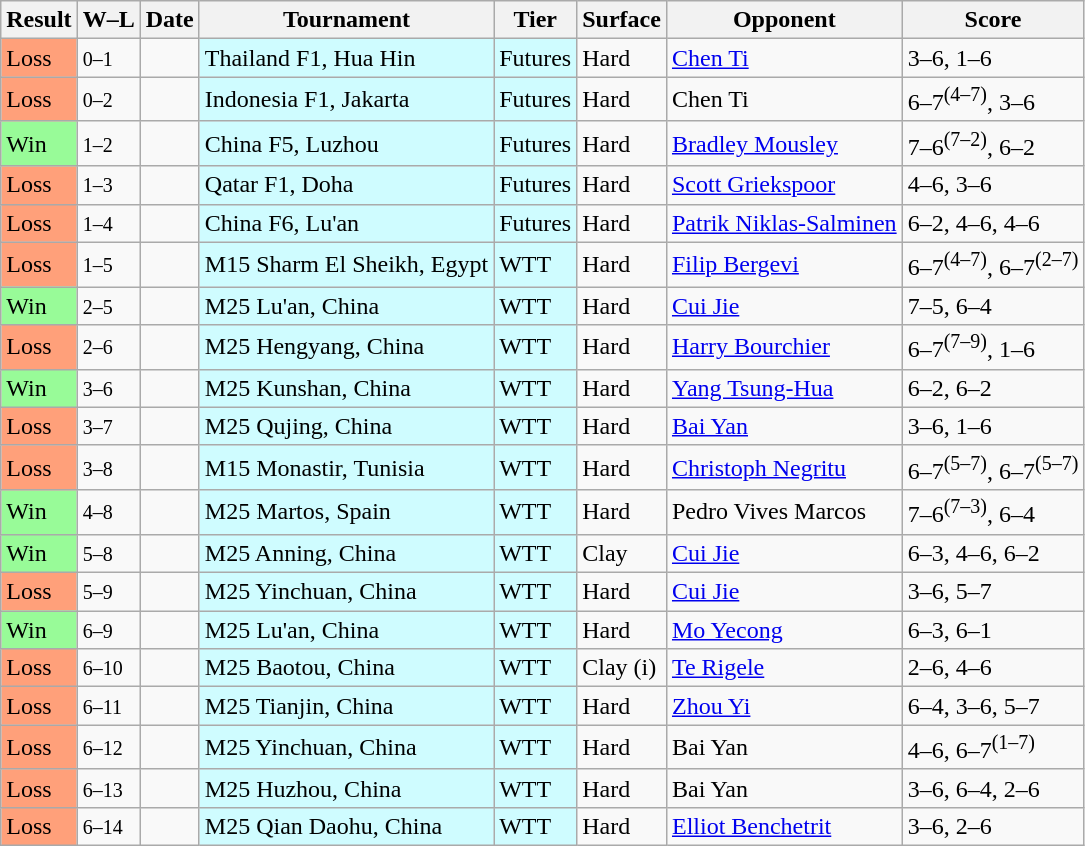<table class="sortable wikitable">
<tr>
<th>Result</th>
<th class="unsortable">W–L</th>
<th>Date</th>
<th>Tournament</th>
<th>Tier</th>
<th>Surface</th>
<th>Opponent</th>
<th class="unsortable">Score</th>
</tr>
<tr>
<td bgcolor=FFA07A>Loss</td>
<td><small>0–1</small></td>
<td></td>
<td style="background:#cffcff;">Thailand F1, Hua Hin</td>
<td style="background:#cffcff;">Futures</td>
<td>Hard</td>
<td> <a href='#'>Chen Ti</a></td>
<td>3–6, 1–6</td>
</tr>
<tr>
<td bgcolor=FFA07A>Loss</td>
<td><small>0–2</small></td>
<td></td>
<td style="background:#cffcff;">Indonesia F1, Jakarta</td>
<td style="background:#cffcff;">Futures</td>
<td>Hard</td>
<td> Chen Ti</td>
<td>6–7<sup>(4–7)</sup>, 3–6</td>
</tr>
<tr>
<td bgcolor=98FB98>Win</td>
<td><small>1–2</small></td>
<td></td>
<td style="background:#cffcff;">China F5, Luzhou</td>
<td style="background:#cffcff;">Futures</td>
<td>Hard</td>
<td> <a href='#'>Bradley Mousley</a></td>
<td>7–6<sup>(7–2)</sup>, 6–2</td>
</tr>
<tr>
<td bgcolor=FFA07A>Loss</td>
<td><small>1–3</small></td>
<td></td>
<td style="background:#cffcff;">Qatar F1, Doha</td>
<td style="background:#cffcff;">Futures</td>
<td>Hard</td>
<td> <a href='#'>Scott Griekspoor</a></td>
<td>4–6, 3–6</td>
</tr>
<tr>
<td bgcolor=FFA07A>Loss</td>
<td><small>1–4</small></td>
<td></td>
<td style="background:#cffcff;">China F6, Lu'an</td>
<td style="background:#cffcff;">Futures</td>
<td>Hard</td>
<td> <a href='#'>Patrik Niklas-Salminen</a></td>
<td>6–2, 4–6, 4–6</td>
</tr>
<tr>
<td bgcolor=FFA07A>Loss</td>
<td><small>1–5</small></td>
<td></td>
<td style="background:#cffcff;">M15 Sharm El Sheikh, Egypt</td>
<td style="background:#cffcff;">WTT</td>
<td>Hard</td>
<td> <a href='#'>Filip Bergevi</a></td>
<td>6–7<sup>(4–7)</sup>, 6–7<sup>(2–7)</sup></td>
</tr>
<tr>
<td bgcolor=98FB98>Win</td>
<td><small>2–5</small></td>
<td></td>
<td style="background:#cffcff;">M25 Lu'an, China</td>
<td style="background:#cffcff;">WTT</td>
<td>Hard</td>
<td> <a href='#'>Cui Jie</a></td>
<td>7–5, 6–4</td>
</tr>
<tr>
<td bgcolor=FFA07A>Loss</td>
<td><small>2–6</small></td>
<td></td>
<td style="background:#cffcff;">M25 Hengyang, China</td>
<td style="background:#cffcff;">WTT</td>
<td>Hard</td>
<td> <a href='#'>Harry Bourchier</a></td>
<td>6–7<sup>(7–9)</sup>, 1–6</td>
</tr>
<tr>
<td bgcolor=98FB98>Win</td>
<td><small>3–6</small></td>
<td></td>
<td style="background:#cffcff;">M25 Kunshan, China</td>
<td style="background:#cffcff;">WTT</td>
<td>Hard</td>
<td> <a href='#'>Yang Tsung-Hua</a></td>
<td>6–2, 6–2</td>
</tr>
<tr>
<td bgcolor=FFA07A>Loss</td>
<td><small>3–7</small></td>
<td></td>
<td style="background:#cffcff;">M25 Qujing, China</td>
<td style="background:#cffcff;">WTT</td>
<td>Hard</td>
<td> <a href='#'>Bai Yan</a></td>
<td>3–6, 1–6</td>
</tr>
<tr>
<td bgcolor=FFA07A>Loss</td>
<td><small>3–8</small></td>
<td></td>
<td style="background:#cffcff;">M15 Monastir, Tunisia</td>
<td style="background:#cffcff;">WTT</td>
<td>Hard</td>
<td> <a href='#'>Christoph Negritu</a></td>
<td>6–7<sup>(5–7)</sup>, 6–7<sup>(5–7)</sup></td>
</tr>
<tr>
<td bgcolor=98FB98>Win</td>
<td><small>4–8</small></td>
<td></td>
<td style="background:#cffcff;">M25 Martos, Spain</td>
<td style="background:#cffcff;">WTT</td>
<td>Hard</td>
<td> Pedro Vives Marcos</td>
<td>7–6<sup>(7–3)</sup>, 6–4</td>
</tr>
<tr>
<td bgcolor=98FB98>Win</td>
<td><small>5–8</small></td>
<td></td>
<td style="background:#cffcff;">M25 Anning, China</td>
<td style="background:#cffcff;">WTT</td>
<td>Clay</td>
<td> <a href='#'>Cui Jie</a></td>
<td>6–3, 4–6, 6–2</td>
</tr>
<tr>
<td bgcolor=FFA07A>Loss</td>
<td><small>5–9</small></td>
<td></td>
<td style="background:#cffcff;">M25 Yinchuan, China</td>
<td style="background:#cffcff;">WTT</td>
<td>Hard</td>
<td> <a href='#'>Cui Jie</a></td>
<td>3–6, 5–7</td>
</tr>
<tr>
<td bgcolor=98FB98>Win</td>
<td><small>6–9</small></td>
<td></td>
<td style="background:#cffcff;">M25 Lu'an, China</td>
<td style="background:#cffcff;">WTT</td>
<td>Hard</td>
<td> <a href='#'>Mo Yecong</a></td>
<td>6–3, 6–1</td>
</tr>
<tr>
<td bgcolor=FFA07A>Loss</td>
<td><small>6–10</small></td>
<td></td>
<td style="background:#cffcff;">M25 Baotou, China</td>
<td style="background:#cffcff;">WTT</td>
<td>Clay (i)</td>
<td> <a href='#'>Te Rigele</a></td>
<td>2–6, 4–6</td>
</tr>
<tr>
<td bgcolor=FFA07A>Loss</td>
<td><small>6–11</small></td>
<td></td>
<td style="background:#cffcff;">M25 Tianjin, China</td>
<td style="background:#cffcff;">WTT</td>
<td>Hard</td>
<td> <a href='#'>Zhou Yi</a></td>
<td>6–4, 3–6, 5–7</td>
</tr>
<tr>
<td bgcolor=FFA07A>Loss</td>
<td><small>6–12</small></td>
<td></td>
<td style="background:#cffcff;">M25 Yinchuan, China</td>
<td style="background:#cffcff;">WTT</td>
<td>Hard</td>
<td> Bai Yan</td>
<td>4–6, 6–7<sup>(1–7)</sup></td>
</tr>
<tr>
<td bgcolor=FFA07A>Loss</td>
<td><small>6–13</small></td>
<td></td>
<td style="background:#cffcff;">M25 Huzhou, China</td>
<td style="background:#cffcff;">WTT</td>
<td>Hard</td>
<td> Bai Yan</td>
<td>3–6, 6–4, 2–6</td>
</tr>
<tr>
<td bgcolor=FFA07A>Loss</td>
<td><small>6–14</small></td>
<td></td>
<td style="background:#cffcff;">M25 Qian Daohu, China</td>
<td style="background:#cffcff;">WTT</td>
<td>Hard</td>
<td> <a href='#'>Elliot Benchetrit</a></td>
<td>3–6, 2–6</td>
</tr>
</table>
